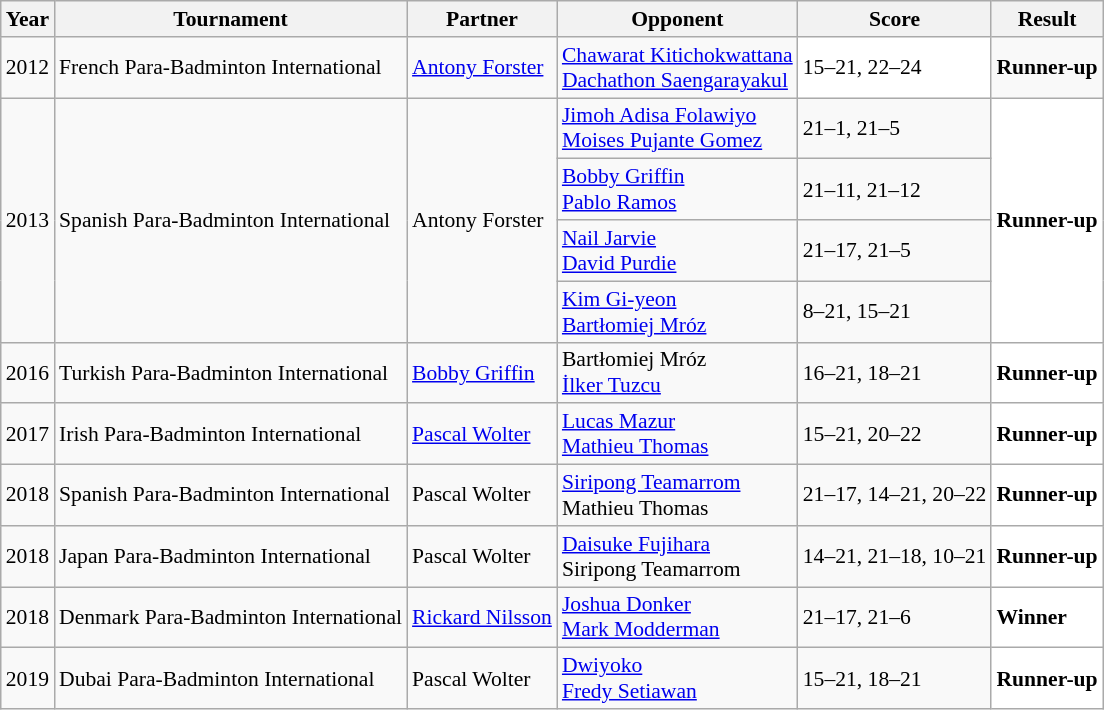<table class="sortable wikitable" style="font-size: 90%;">
<tr>
<th>Year</th>
<th>Tournament</th>
<th>Partner</th>
<th>Opponent</th>
<th>Score</th>
<th>Result</th>
</tr>
<tr>
<td align="center">2012</td>
<td align="left">French Para-Badminton International</td>
<td> <a href='#'>Antony Forster</a></td>
<td> <a href='#'>Chawarat Kitichokwattana</a> <br>  <a href='#'>Dachathon Saengarayakul</a></td>
<td style="text-align:left; background:white">15–21, 22–24</td>
<td> <strong>Runner-up</strong></td>
</tr>
<tr>
<td rowspan="4" align="center">2013</td>
<td rowspan="4" align="left">Spanish Para-Badminton International</td>
<td rowspan="4"> Antony Forster</td>
<td align="left"> <a href='#'>Jimoh Adisa Folawiyo</a><br> <a href='#'>Moises Pujante Gomez</a></td>
<td align="left">21–1, 21–5</td>
<td rowspan="4" style="text-align:left; background:white"> <strong>Runner-up</strong></td>
</tr>
<tr>
<td align="left"> <a href='#'>Bobby Griffin</a><br> <a href='#'>Pablo Ramos</a></td>
<td align="left">21–11, 21–12</td>
</tr>
<tr>
<td align="left"> <a href='#'>Nail Jarvie</a><br> <a href='#'>David Purdie</a></td>
<td align="left">21–17, 21–5</td>
</tr>
<tr>
<td align="left"> <a href='#'>Kim Gi-yeon</a><br> <a href='#'>Bartłomiej Mróz</a></td>
<td align="left">8–21, 15–21</td>
</tr>
<tr>
<td align="center">2016</td>
<td align="left">Turkish Para-Badminton International</td>
<td> <a href='#'>Bobby Griffin</a></td>
<td align="left"> Bartłomiej Mróz<br> <a href='#'>İlker Tuzcu</a></td>
<td align="left">16–21, 18–21</td>
<td style="text-align:left; background:white"> <strong>Runner-up</strong></td>
</tr>
<tr>
<td align="center">2017</td>
<td align="left">Irish Para-Badminton International</td>
<td> <a href='#'>Pascal Wolter</a></td>
<td align="left"> <a href='#'>Lucas Mazur</a><br> <a href='#'>Mathieu Thomas</a></td>
<td align="left">15–21, 20–22</td>
<td style="text-align:left; background:white"> <strong>Runner-up</strong></td>
</tr>
<tr>
<td align="center">2018</td>
<td align="left">Spanish Para-Badminton International</td>
<td> Pascal Wolter</td>
<td align="left"> <a href='#'>Siripong Teamarrom</a><br> Mathieu Thomas</td>
<td align="left">21–17, 14–21, 20–22</td>
<td style="text-align:left; background:white"> <strong>Runner-up</strong></td>
</tr>
<tr>
<td align="center">2018</td>
<td align="left">Japan Para-Badminton International</td>
<td> Pascal Wolter</td>
<td align="left"> <a href='#'>Daisuke Fujihara</a><br> Siripong Teamarrom</td>
<td align="left">14–21, 21–18, 10–21</td>
<td style="text-align:left; background:white"> <strong>Runner-up</strong></td>
</tr>
<tr>
<td align="center">2018</td>
<td align="left">Denmark Para-Badminton International</td>
<td> <a href='#'>Rickard Nilsson</a></td>
<td align="left"> <a href='#'>Joshua Donker</a><br> <a href='#'>Mark Modderman</a></td>
<td align="left">21–17, 21–6</td>
<td style="text-align:left; background:white"> <strong>Winner</strong></td>
</tr>
<tr>
<td align="center">2019</td>
<td align="left">Dubai Para-Badminton International</td>
<td> Pascal Wolter</td>
<td align="left"> <a href='#'>Dwiyoko</a><br> <a href='#'>Fredy Setiawan</a></td>
<td align="left">15–21, 18–21</td>
<td style="text-align:left; background:white"> <strong>Runner-up</strong></td>
</tr>
</table>
